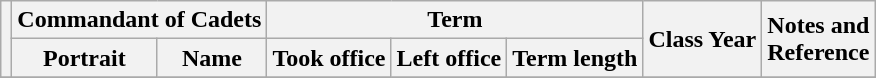<table class="wikitable sortable">
<tr>
<th rowspan=2></th>
<th colspan=2>Commandant of Cadets</th>
<th colspan=3>Term</th>
<th rowspan=2>Class Year</th>
<th rowspan=2>Notes and<br>Reference</th>
</tr>
<tr>
<th>Portrait</th>
<th>Name</th>
<th>Took office</th>
<th>Left office</th>
<th>Term length</th>
</tr>
<tr>
</tr>
</table>
